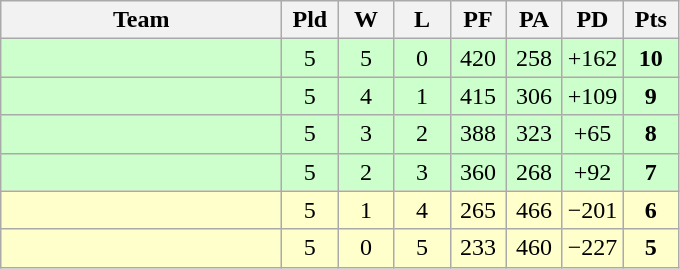<table class=wikitable style="text-align:center">
<tr>
<th width=180>Team</th>
<th width=30>Pld</th>
<th width=30>W</th>
<th width=30>L</th>
<th width=30>PF</th>
<th width=30>PA</th>
<th width=30>PD</th>
<th width=30>Pts</th>
</tr>
<tr align=center bgcolor="#ccffcc">
<td align=left></td>
<td>5</td>
<td>5</td>
<td>0</td>
<td>420</td>
<td>258</td>
<td>+162</td>
<td><strong>10</strong></td>
</tr>
<tr align=center bgcolor="#ccffcc">
<td align=left></td>
<td>5</td>
<td>4</td>
<td>1</td>
<td>415</td>
<td>306</td>
<td>+109</td>
<td><strong>9</strong></td>
</tr>
<tr align=center bgcolor="#ccffcc">
<td align=left></td>
<td>5</td>
<td>3</td>
<td>2</td>
<td>388</td>
<td>323</td>
<td>+65</td>
<td><strong>8</strong></td>
</tr>
<tr align=center bgcolor="#ccffcc">
<td align=left></td>
<td>5</td>
<td>2</td>
<td>3</td>
<td>360</td>
<td>268</td>
<td>+92</td>
<td><strong>7</strong></td>
</tr>
<tr align=center bgcolor="#ffffcc">
<td align=left></td>
<td>5</td>
<td>1</td>
<td>4</td>
<td>265</td>
<td>466</td>
<td>−201</td>
<td><strong>6</strong></td>
</tr>
<tr align=center bgcolor="#ffffcc">
<td align=left></td>
<td>5</td>
<td>0</td>
<td>5</td>
<td>233</td>
<td>460</td>
<td>−227</td>
<td><strong>5</strong></td>
</tr>
</table>
